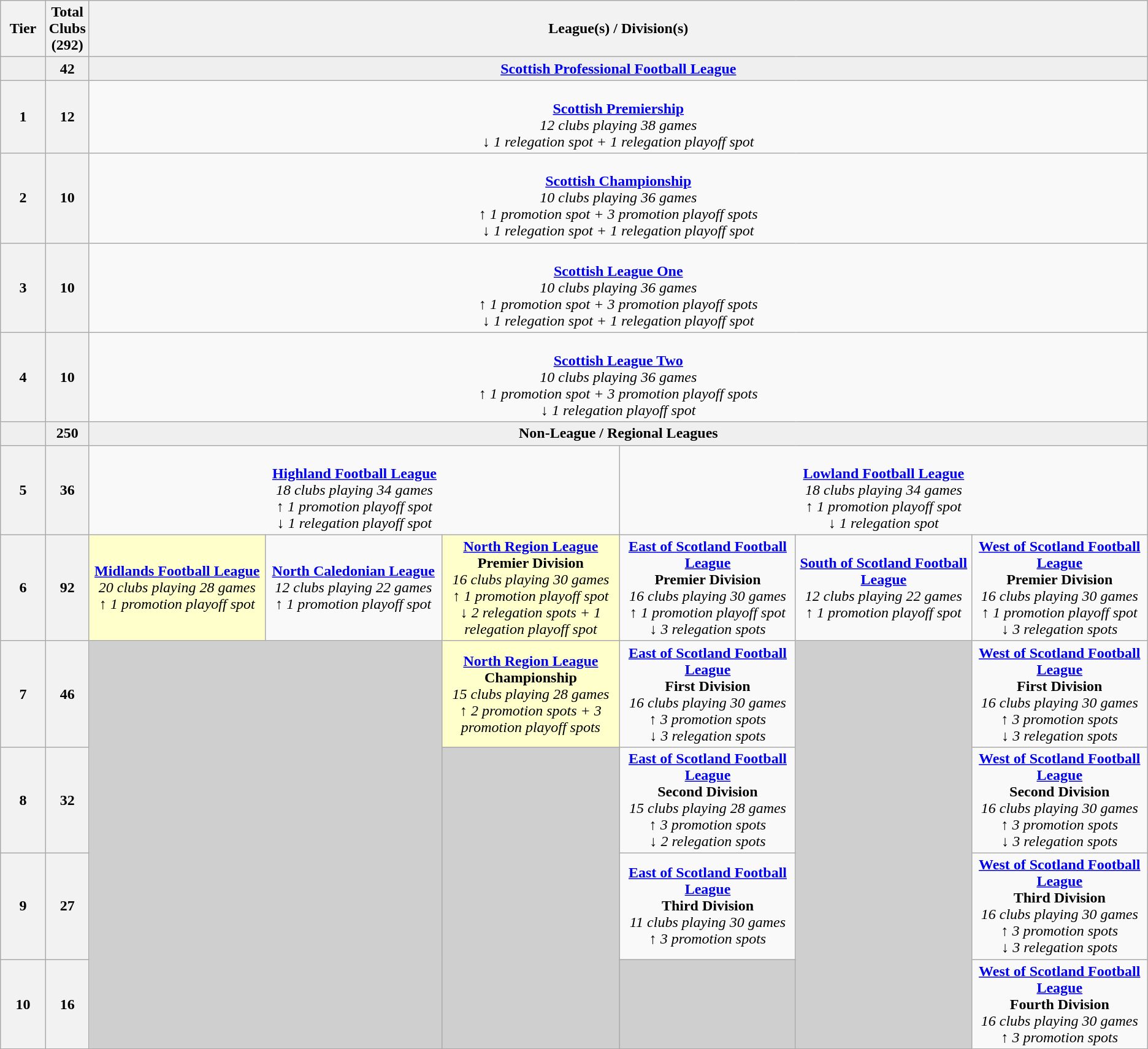<table class="wikitable" style="text-align: center;">
<tr>
<th colspan="1" width="4%">Tier</th>
<th>Total Clubs (292)</th>
<th colspan="6" width="96%">League(s) / Division(s)</th>
</tr>
<tr style="background:#efefef;">
<td colspan="1" width="4%"></td>
<td><strong>42</strong></td>
<td colspan="6" width="96%"><strong><a href='#'>Scottish Professional Football League</a></strong></td>
</tr>
<tr>
<th colspan="1" width="4%">1</th>
<th>12</th>
<td colspan="6" width="96%"><br><strong><a href='#'>Scottish Premiership</a></strong><br> 
<em>12 clubs playing 38 games</em><br>
<em>↓ 1 relegation spot + 1 relegation playoff spot</em></td>
</tr>
<tr>
<th colspan="1" width="4%">2</th>
<th>10</th>
<td colspan="6" width="96%"><br><strong><a href='#'>Scottish Championship</a></strong><br>
<em>10 clubs playing 36 games</em><br>
<em>↑ 1 promotion spot + 3 promotion playoff spots</em><br>
<em>↓ 1 relegation spot + 1 relegation playoff spot</em></td>
</tr>
<tr>
<th colspan="1" width="4%">3</th>
<th>10</th>
<td colspan="6" width="96%"><br><strong><a href='#'>Scottish League One</a></strong><br>
<em>10 clubs playing 36 games</em><br>
<em>↑ 1 promotion spot + 3 promotion playoff spots</em><br>
<em>↓ 1 relegation spot + 1 relegation playoff spot</em></td>
</tr>
<tr>
<th colspan="1" width="4%">4</th>
<th>10</th>
<td colspan="6" width="96%"><br><strong><a href='#'>Scottish League Two</a></strong><br>
<em>10 clubs playing 36 games</em><br>
<em>↑ 1 promotion spot + 3 promotion playoff spots</em><br>
<em>↓ 1 relegation playoff spot</em></td>
</tr>
<tr style="background:#efefef;">
<td colspan="1" width="4%"></td>
<td><strong>250</strong></td>
<td colspan="24" width="96%"><strong>Non-League / Regional Leagues</strong></td>
</tr>
<tr>
<th colspan="1" width="4%">5</th>
<th>36</th>
<td colspan="3" width="48%"><br><strong><a href='#'>Highland Football League</a></strong><br>
<em>18 clubs playing 34 games</em><br>
<em>↑ 1 promotion playoff spot</em><br>
<em>↓ 1 relegation playoff spot</em></td>
<td colspan="3" width="48%"><br><strong><a href='#'>Lowland Football League</a></strong><br>
<em>18 clubs playing 34 games</em><br>
<em>↑ 1 promotion playoff spot</em><br>
<em>↓ 1 relegation spot</em></td>
</tr>
<tr>
<th>6</th>
<th>92</th>
<td colspan="1" width="16%" style="background:#ffffcc;"><strong><a href='#'>Midlands Football League</a></strong><br><em>20 clubs playing 28 games</em><br>
<em>↑ 1 promotion playoff spot</em></td>
<td colspan="1" width="16%"><strong><a href='#'>North Caledonian League</a></strong><br><em>12 clubs playing 22 games</em><br>
<em>↑ 1 promotion playoff spot</em></td>
<td colspan="1" width="16%" style="background:#ffffcc;"><strong><a href='#'>North Region League</a><br> Premier Division</strong><br><em>16 clubs playing 30 games</em><br>
<em>↑ 1 promotion playoff spot</em><br>
<em>↓ 2 relegation spots + 1 relegation playoff spot</em></td>
<td colspan="1" width="16%"><strong><a href='#'>East of Scotland Football League</a><br> Premier Division</strong><br><em>16 clubs playing 30 games</em><br>
<em>↑ 1 promotion playoff spot</em><br>
<em>↓ 3 relegation spots</em></td>
<td colspan="1" width="16%"><strong><a href='#'>South of Scotland Football League</a></strong><br><em>12 clubs playing 22 games</em><br>
<em>↑ 1 promotion playoff spot</em></td>
<td colspan="1" width="16%"><strong><a href='#'>West of Scotland Football League</a><br> Premier Division</strong><br><em>16 clubs playing 30 games</em><br>
<em>↑ 1 promotion playoff spot</em><br>
<em>↓ 3 relegation spots</em></td>
</tr>
<tr>
<th>7</th>
<th>46</th>
<td colspan="2" rowspan="4" style="background-color: #cfcfcf"></td>
<td style="background:#ffffcc;"><strong><a href='#'>North Region League</a><br> Championship</strong><br><em>15 clubs playing 28 games</em><br>
<em>↑ 2 promotion spots + 3 promotion playoff spots</em></td>
<td colspan="1"><strong><a href='#'>East of Scotland Football League</a><br> First Division</strong><br><em>16 clubs playing 30 games</em><br>
<em>↑ 3 promotion spots</em><br>
<em>↓ 3 relegation spots</em></td>
<td colspan="1" rowspan="4" style="background-color: #cfcfcf"></td>
<td colspan="1"><strong><a href='#'>West of Scotland Football League</a><br> First Division</strong><br><em>16 clubs playing 30 games</em><br>
<em>↑ 3 promotion spots</em><br>
<em>↓ 3 relegation spots</em></td>
</tr>
<tr>
<th>8</th>
<th>32</th>
<td rowspan="3" style="background-color: #cfcfcf"></td>
<td><strong><a href='#'>East of Scotland Football League</a><br> Second Division</strong><br><em>15 clubs playing 28 games</em><br>
<em>↑ 3 promotion spots</em><br>
<em>↓ 2 relegation spots</em></td>
<td><strong><a href='#'>West of Scotland Football League</a><br> Second Division</strong><br><em>16 clubs playing 30 games</em><br>
<em>↑ 3 promotion spots</em><br>
<em>↓ 3 relegation spots</em></td>
</tr>
<tr>
<th>9</th>
<th>27</th>
<td><strong><a href='#'>East of Scotland Football League</a><br>Third Division</strong><br><em>11 clubs playing 30 games</em><br>
<em>↑ 3 promotion spots</em></td>
<td><strong><a href='#'>West of Scotland Football League</a><br> Third Division</strong><br><em>16 clubs playing 30 games</em><br>
<em>↑ 3 promotion spots</em><br>
<em>↓ 3 relegation spots</em></td>
</tr>
<tr>
<th>10</th>
<th>16</th>
<td style="background-color: #cfcfcf"></td>
<td><strong><a href='#'>West of Scotland Football League</a><br> Fourth Division</strong><br><em>16 clubs playing 30 games</em><br>
<em>↑ 3 promotion spots</em></td>
</tr>
</table>
